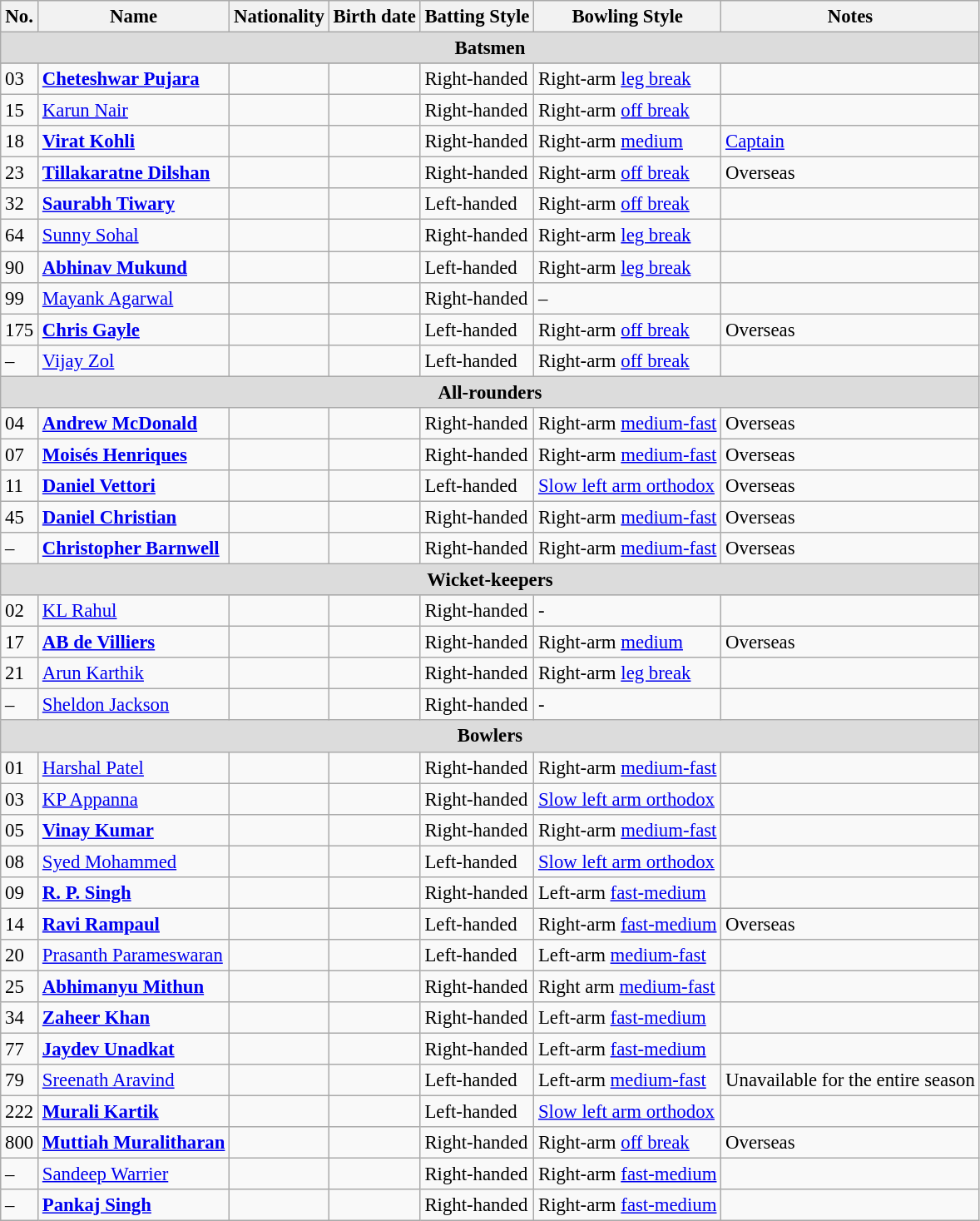<table class="wikitable" style="font-size:95%;">
<tr>
<th>No.</th>
<th>Name</th>
<th>Nationality</th>
<th>Birth date</th>
<th>Batting Style</th>
<th>Bowling Style</th>
<th>Notes</th>
</tr>
<tr>
<th colspan="7" style="background: #DCDCDC" align=center>Batsmen</th>
</tr>
<tr>
</tr>
<tr>
<td>03</td>
<td><strong><a href='#'>Cheteshwar Pujara</a></strong></td>
<td></td>
<td></td>
<td>Right-handed</td>
<td>Right-arm <a href='#'>leg break</a></td>
<td></td>
</tr>
<tr>
<td>15</td>
<td><a href='#'>Karun Nair</a></td>
<td></td>
<td></td>
<td>Right-handed</td>
<td>Right-arm <a href='#'>off break</a></td>
<td></td>
</tr>
<tr>
<td>18</td>
<td><strong><a href='#'>Virat Kohli</a></strong></td>
<td></td>
<td></td>
<td>Right-handed</td>
<td>Right-arm <a href='#'>medium</a></td>
<td><a href='#'>Captain</a></td>
</tr>
<tr>
<td>23</td>
<td><strong><a href='#'>Tillakaratne Dilshan</a></strong></td>
<td></td>
<td></td>
<td>Right-handed</td>
<td>Right-arm <a href='#'>off break</a></td>
<td>Overseas</td>
</tr>
<tr>
<td>32</td>
<td><strong><a href='#'>Saurabh Tiwary</a></strong></td>
<td></td>
<td></td>
<td>Left-handed</td>
<td>Right-arm <a href='#'>off break</a></td>
<td></td>
</tr>
<tr>
<td>64</td>
<td><a href='#'>Sunny Sohal</a></td>
<td></td>
<td></td>
<td>Right-handed</td>
<td>Right-arm <a href='#'>leg break</a></td>
<td></td>
</tr>
<tr>
<td>90</td>
<td><strong><a href='#'>Abhinav Mukund</a></strong></td>
<td></td>
<td></td>
<td>Left-handed</td>
<td>Right-arm <a href='#'>leg break</a></td>
<td></td>
</tr>
<tr>
<td>99</td>
<td><a href='#'>Mayank Agarwal</a></td>
<td></td>
<td></td>
<td>Right-handed</td>
<td>–</td>
<td></td>
</tr>
<tr>
<td>175</td>
<td><strong><a href='#'>Chris Gayle</a></strong></td>
<td></td>
<td></td>
<td>Left-handed</td>
<td>Right-arm <a href='#'>off break</a></td>
<td>Overseas</td>
</tr>
<tr>
<td>–</td>
<td><a href='#'>Vijay Zol</a></td>
<td></td>
<td></td>
<td>Left-handed</td>
<td>Right-arm <a href='#'>off break</a></td>
<td></td>
</tr>
<tr>
<th colspan="7" style="background: #DCDCDC" align=center>All-rounders</th>
</tr>
<tr>
<td>04</td>
<td><strong><a href='#'>Andrew McDonald</a></strong></td>
<td></td>
<td></td>
<td>Right-handed</td>
<td>Right-arm <a href='#'>medium-fast</a></td>
<td>Overseas</td>
</tr>
<tr>
<td>07</td>
<td><strong><a href='#'>Moisés Henriques</a></strong></td>
<td></td>
<td></td>
<td>Right-handed</td>
<td>Right-arm <a href='#'>medium-fast</a></td>
<td>Overseas</td>
</tr>
<tr>
<td>11</td>
<td><strong><a href='#'>Daniel Vettori</a></strong></td>
<td></td>
<td></td>
<td>Left-handed</td>
<td><a href='#'>Slow left arm orthodox</a></td>
<td>Overseas</td>
</tr>
<tr>
<td>45</td>
<td><strong><a href='#'>Daniel Christian</a></strong></td>
<td></td>
<td></td>
<td>Right-handed</td>
<td>Right-arm <a href='#'>medium-fast</a></td>
<td>Overseas</td>
</tr>
<tr>
<td>–</td>
<td><strong> <a href='#'>Christopher Barnwell</a></strong></td>
<td></td>
<td></td>
<td>Right-handed</td>
<td>Right-arm <a href='#'>medium-fast</a></td>
<td>Overseas</td>
</tr>
<tr>
<th colspan="7" style="background: #DCDCDC" align=center>Wicket-keepers</th>
</tr>
<tr>
<td>02</td>
<td><a href='#'>KL Rahul</a></td>
<td></td>
<td></td>
<td>Right-handed</td>
<td>-</td>
<td></td>
</tr>
<tr>
<td>17</td>
<td><strong><a href='#'>AB de Villiers</a></strong></td>
<td></td>
<td></td>
<td>Right-handed</td>
<td>Right-arm <a href='#'>medium</a></td>
<td>Overseas</td>
</tr>
<tr>
<td>21</td>
<td><a href='#'>Arun Karthik</a></td>
<td></td>
<td></td>
<td>Right-handed</td>
<td>Right-arm <a href='#'>leg break</a></td>
<td></td>
</tr>
<tr>
<td>–</td>
<td><a href='#'>Sheldon Jackson</a></td>
<td></td>
<td></td>
<td>Right-handed</td>
<td>-</td>
<td></td>
</tr>
<tr>
<th colspan="7" style="background: #DCDCDC" align=center>Bowlers</th>
</tr>
<tr>
<td>01</td>
<td><a href='#'>Harshal Patel</a></td>
<td></td>
<td></td>
<td>Right-handed</td>
<td>Right-arm <a href='#'>medium-fast</a></td>
<td></td>
</tr>
<tr>
<td>03</td>
<td><a href='#'>KP Appanna</a></td>
<td></td>
<td></td>
<td>Right-handed</td>
<td><a href='#'>Slow left arm orthodox</a></td>
<td></td>
</tr>
<tr>
<td>05</td>
<td><strong><a href='#'>Vinay Kumar</a></strong></td>
<td></td>
<td></td>
<td>Right-handed</td>
<td>Right-arm <a href='#'>medium-fast</a></td>
<td></td>
</tr>
<tr>
<td>08</td>
<td><a href='#'>Syed Mohammed</a></td>
<td></td>
<td></td>
<td>Left-handed</td>
<td><a href='#'>Slow left arm orthodox</a></td>
<td></td>
</tr>
<tr>
<td>09</td>
<td><strong><a href='#'>R. P. Singh</a></strong></td>
<td></td>
<td></td>
<td>Right-handed</td>
<td>Left-arm <a href='#'>fast-medium</a></td>
<td></td>
</tr>
<tr>
<td>14</td>
<td><strong><a href='#'>Ravi Rampaul</a></strong></td>
<td></td>
<td></td>
<td>Left-handed</td>
<td>Right-arm <a href='#'>fast-medium</a></td>
<td>Overseas</td>
</tr>
<tr>
<td>20</td>
<td><a href='#'>Prasanth Parameswaran</a></td>
<td></td>
<td></td>
<td>Left-handed</td>
<td>Left-arm <a href='#'>medium-fast</a></td>
<td></td>
</tr>
<tr>
<td>25</td>
<td><strong><a href='#'>Abhimanyu Mithun</a></strong></td>
<td></td>
<td></td>
<td>Right-handed</td>
<td>Right arm <a href='#'>medium-fast</a></td>
<td></td>
</tr>
<tr>
<td>34</td>
<td><strong><a href='#'>Zaheer Khan</a></strong></td>
<td></td>
<td></td>
<td>Right-handed</td>
<td>Left-arm <a href='#'>fast-medium</a></td>
<td></td>
</tr>
<tr>
<td>77</td>
<td><strong><a href='#'>Jaydev Unadkat</a></strong></td>
<td></td>
<td></td>
<td>Right-handed</td>
<td>Left-arm <a href='#'>fast-medium</a></td>
<td></td>
</tr>
<tr>
<td>79</td>
<td><a href='#'>Sreenath Aravind</a></td>
<td></td>
<td></td>
<td>Left-handed</td>
<td>Left-arm <a href='#'>medium-fast</a></td>
<td>Unavailable for the entire season</td>
</tr>
<tr>
<td>222</td>
<td><strong><a href='#'>Murali Kartik</a></strong></td>
<td></td>
<td></td>
<td>Left-handed</td>
<td><a href='#'>Slow left arm orthodox</a></td>
<td></td>
</tr>
<tr>
<td>800</td>
<td><strong><a href='#'>Muttiah Muralitharan</a></strong></td>
<td></td>
<td></td>
<td>Right-handed</td>
<td>Right-arm <a href='#'>off break</a></td>
<td>Overseas</td>
</tr>
<tr>
<td>–</td>
<td><a href='#'>Sandeep Warrier</a></td>
<td></td>
<td></td>
<td>Right-handed</td>
<td>Right-arm <a href='#'>fast-medium</a></td>
<td></td>
</tr>
<tr>
<td>–</td>
<td><strong><a href='#'>Pankaj Singh</a></strong></td>
<td></td>
<td></td>
<td>Right-handed</td>
<td>Right-arm <a href='#'>fast-medium</a></td>
<td></td>
</tr>
</table>
